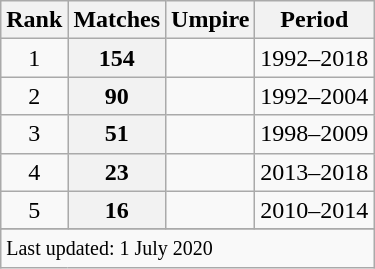<table class="wikitable plainrowheaders sortable">
<tr>
<th scope=col>Rank</th>
<th scope=col>Matches</th>
<th scope=col>Umpire</th>
<th scope=col>Period</th>
</tr>
<tr>
<td style="text-align:center">1</td>
<th scope=row style=text-align:center;>154</th>
<td></td>
<td>1992–2018</td>
</tr>
<tr>
<td style="text-align:center">2</td>
<th scope=row style=text-align:center;>90</th>
<td></td>
<td>1992–2004</td>
</tr>
<tr>
<td style="text-align:center">3</td>
<th scope=row style=text-align:center;>51</th>
<td></td>
<td>1998–2009</td>
</tr>
<tr>
<td style="text-align:center">4</td>
<th scope=row style=text-align:center;>23</th>
<td></td>
<td>2013–2018</td>
</tr>
<tr>
<td style="text-align:center">5</td>
<th scope=row style=text-align:center;>16</th>
<td></td>
<td>2010–2014</td>
</tr>
<tr>
</tr>
<tr class=sortbottom>
<td colspan=4><small>Last updated: 1 July 2020</small></td>
</tr>
</table>
